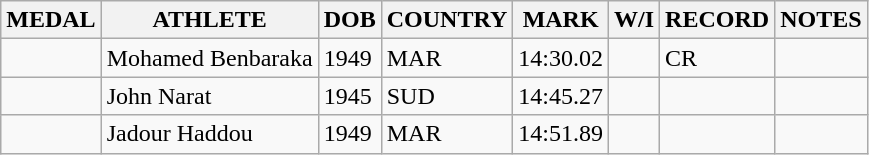<table class="wikitable">
<tr>
<th>MEDAL</th>
<th>ATHLETE</th>
<th>DOB</th>
<th>COUNTRY</th>
<th>MARK</th>
<th>W/I</th>
<th>RECORD</th>
<th>NOTES</th>
</tr>
<tr>
<td></td>
<td>Mohamed Benbaraka</td>
<td>1949</td>
<td>MAR</td>
<td>14:30.02</td>
<td></td>
<td>CR</td>
<td></td>
</tr>
<tr>
<td></td>
<td>John Narat</td>
<td>1945</td>
<td>SUD</td>
<td>14:45.27</td>
<td></td>
<td></td>
<td></td>
</tr>
<tr>
<td></td>
<td>Jadour Haddou</td>
<td>1949</td>
<td>MAR</td>
<td>14:51.89</td>
<td></td>
<td></td>
<td></td>
</tr>
</table>
